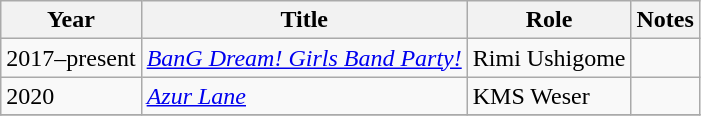<table class="wikitable">
<tr>
<th>Year</th>
<th>Title</th>
<th>Role</th>
<th>Notes</th>
</tr>
<tr>
<td>2017–present</td>
<td><em><a href='#'>BanG Dream! Girls Band Party!</a></em></td>
<td>Rimi Ushigome</td>
<td></td>
</tr>
<tr>
<td>2020</td>
<td><em><a href='#'>Azur Lane</a></em></td>
<td>KMS Weser</td>
<td></td>
</tr>
<tr>
</tr>
</table>
